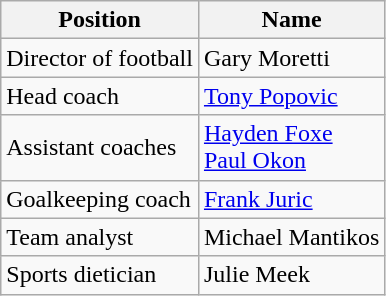<table class="wikitable">
<tr>
<th>Position</th>
<th>Name</th>
</tr>
<tr>
<td>Director of football</td>
<td> Gary Moretti</td>
</tr>
<tr>
<td>Head coach</td>
<td> <a href='#'>Tony Popovic</a></td>
</tr>
<tr>
<td>Assistant coaches</td>
<td> <a href='#'>Hayden Foxe</a> <br>  <a href='#'>Paul Okon</a></td>
</tr>
<tr>
<td>Goalkeeping coach</td>
<td> <a href='#'>Frank Juric</a></td>
</tr>
<tr>
<td>Team analyst</td>
<td> Michael Mantikos</td>
</tr>
<tr>
<td>Sports dietician</td>
<td> Julie Meek</td>
</tr>
</table>
